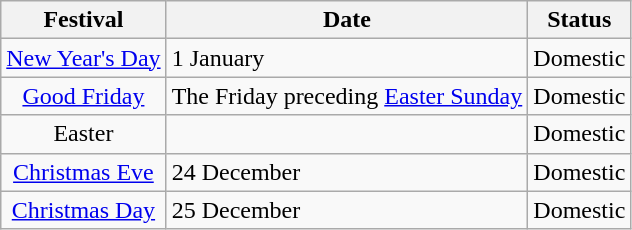<table class="wikitable">
<tr>
<th>Festival</th>
<th>Date</th>
<th>Status</th>
</tr>
<tr>
<td style="text-align:center;"><a href='#'>New Year's Day</a></td>
<td>1 January</td>
<td>Domestic</td>
</tr>
<tr>
<td style="text-align:center;"><a href='#'>Good Friday</a></td>
<td>The Friday preceding <a href='#'>Easter Sunday</a></td>
<td>Domestic</td>
</tr>
<tr>
<td style="text-align:center;">Easter</td>
<td></td>
<td>Domestic</td>
</tr>
<tr>
<td style="text-align:center;"><a href='#'>Christmas Eve</a></td>
<td>24 December</td>
<td>Domestic</td>
</tr>
<tr>
<td style="text-align:center;"><a href='#'>Christmas Day</a></td>
<td>25 December</td>
<td>Domestic</td>
</tr>
</table>
